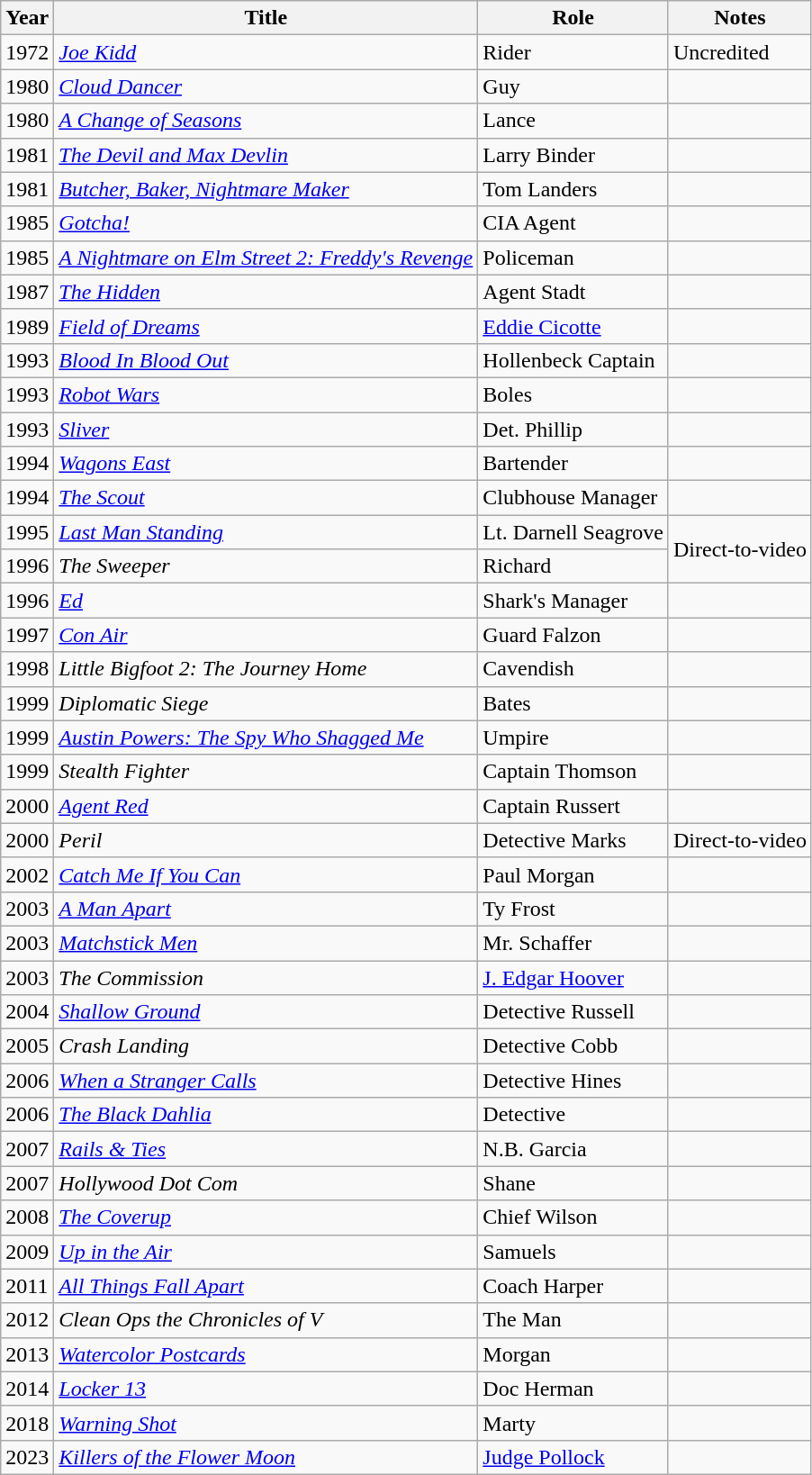<table class="wikitable sortable">
<tr>
<th>Year</th>
<th>Title</th>
<th>Role</th>
<th>Notes</th>
</tr>
<tr>
<td>1972</td>
<td><em><a href='#'>Joe Kidd</a></em></td>
<td>Rider</td>
<td>Uncredited</td>
</tr>
<tr>
<td>1980</td>
<td><em><a href='#'>Cloud Dancer</a></em></td>
<td>Guy</td>
<td></td>
</tr>
<tr>
<td>1980</td>
<td><a href='#'><em>A Change of Seasons</em></a></td>
<td>Lance</td>
<td></td>
</tr>
<tr>
<td>1981</td>
<td><em><a href='#'>The Devil and Max Devlin</a></em></td>
<td>Larry Binder</td>
<td></td>
</tr>
<tr>
<td>1981</td>
<td><em><a href='#'>Butcher, Baker, Nightmare Maker</a></em></td>
<td>Tom Landers</td>
<td></td>
</tr>
<tr>
<td>1985</td>
<td><a href='#'><em>Gotcha!</em></a></td>
<td>CIA Agent</td>
<td></td>
</tr>
<tr>
<td>1985</td>
<td><em><a href='#'>A Nightmare on Elm Street 2: Freddy's Revenge</a></em></td>
<td>Policeman</td>
<td></td>
</tr>
<tr>
<td>1987</td>
<td><a href='#'><em>The Hidden</em></a></td>
<td>Agent Stadt</td>
<td></td>
</tr>
<tr>
<td>1989</td>
<td><em><a href='#'>Field of Dreams</a></em></td>
<td><a href='#'>Eddie Cicotte</a></td>
<td></td>
</tr>
<tr>
<td>1993</td>
<td><em><a href='#'>Blood In Blood Out</a></em></td>
<td>Hollenbeck Captain</td>
<td></td>
</tr>
<tr>
<td>1993</td>
<td><a href='#'><em>Robot Wars</em></a></td>
<td>Boles</td>
<td></td>
</tr>
<tr>
<td>1993</td>
<td><a href='#'><em>Sliver</em></a></td>
<td>Det. Phillip</td>
<td></td>
</tr>
<tr>
<td>1994</td>
<td><em><a href='#'>Wagons East</a></em></td>
<td>Bartender</td>
<td></td>
</tr>
<tr>
<td>1994</td>
<td><a href='#'><em>The Scout</em></a></td>
<td>Clubhouse Manager</td>
<td></td>
</tr>
<tr>
<td>1995</td>
<td><a href='#'><em>Last Man Standing</em></a></td>
<td>Lt. Darnell Seagrove</td>
<td rowspan="2">Direct-to-video</td>
</tr>
<tr>
<td>1996</td>
<td><em>The Sweeper</em></td>
<td>Richard</td>
</tr>
<tr>
<td>1996</td>
<td><a href='#'><em>Ed</em></a></td>
<td>Shark's Manager</td>
<td></td>
</tr>
<tr>
<td>1997</td>
<td><em><a href='#'>Con Air</a></em></td>
<td>Guard Falzon</td>
<td></td>
</tr>
<tr>
<td>1998</td>
<td><em>Little Bigfoot 2: The Journey Home</em></td>
<td>Cavendish</td>
<td></td>
</tr>
<tr>
<td>1999</td>
<td><em>Diplomatic Siege</em></td>
<td>Bates</td>
<td></td>
</tr>
<tr>
<td>1999</td>
<td><em><a href='#'>Austin Powers: The Spy Who Shagged Me</a></em></td>
<td>Umpire</td>
<td></td>
</tr>
<tr>
<td>1999</td>
<td><em>Stealth Fighter</em></td>
<td>Captain Thomson</td>
<td></td>
</tr>
<tr>
<td>2000</td>
<td><em><a href='#'>Agent Red</a></em></td>
<td>Captain Russert</td>
<td></td>
</tr>
<tr>
<td>2000</td>
<td><em>Peril</em></td>
<td>Detective Marks</td>
<td>Direct-to-video</td>
</tr>
<tr>
<td>2002</td>
<td><em><a href='#'>Catch Me If You Can</a></em></td>
<td>Paul Morgan</td>
<td></td>
</tr>
<tr>
<td>2003</td>
<td><em><a href='#'>A Man Apart</a></em></td>
<td>Ty Frost</td>
<td></td>
</tr>
<tr>
<td>2003</td>
<td><em><a href='#'>Matchstick Men</a></em></td>
<td>Mr. Schaffer</td>
<td></td>
</tr>
<tr>
<td>2003</td>
<td><em>The Commission</em></td>
<td><a href='#'>J. Edgar Hoover</a></td>
<td></td>
</tr>
<tr>
<td>2004</td>
<td><em><a href='#'>Shallow Ground</a></em></td>
<td>Detective Russell</td>
<td></td>
</tr>
<tr>
<td>2005</td>
<td><em>Crash Landing</em></td>
<td>Detective Cobb</td>
<td></td>
</tr>
<tr>
<td>2006</td>
<td><a href='#'><em>When a Stranger Calls</em></a></td>
<td>Detective Hines</td>
<td></td>
</tr>
<tr>
<td>2006</td>
<td><a href='#'><em>The Black Dahlia</em></a></td>
<td>Detective</td>
<td></td>
</tr>
<tr>
<td>2007</td>
<td><em><a href='#'>Rails & Ties</a></em></td>
<td>N.B. Garcia</td>
<td></td>
</tr>
<tr>
<td>2007</td>
<td><em>Hollywood Dot Com</em></td>
<td>Shane</td>
<td></td>
</tr>
<tr>
<td>2008</td>
<td><em><a href='#'>The Coverup</a></em></td>
<td>Chief Wilson</td>
<td></td>
</tr>
<tr>
<td>2009</td>
<td><a href='#'><em>Up in the Air</em></a></td>
<td>Samuels</td>
<td></td>
</tr>
<tr>
<td>2011</td>
<td><em><a href='#'>All Things Fall Apart</a></em></td>
<td>Coach Harper</td>
<td></td>
</tr>
<tr>
<td>2012</td>
<td><em>Clean Ops the Chronicles of V</em></td>
<td>The Man</td>
<td></td>
</tr>
<tr>
<td>2013</td>
<td><em><a href='#'>Watercolor Postcards</a></em></td>
<td>Morgan</td>
<td></td>
</tr>
<tr>
<td>2014</td>
<td><em><a href='#'>Locker 13</a></em></td>
<td>Doc Herman</td>
<td></td>
</tr>
<tr>
<td>2018</td>
<td><a href='#'><em>Warning Shot</em></a></td>
<td>Marty</td>
<td></td>
</tr>
<tr>
<td>2023</td>
<td><em><a href='#'>Killers of the Flower Moon</a></em></td>
<td><a href='#'>Judge Pollock</a></td>
<td></td>
</tr>
</table>
